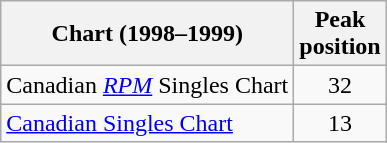<table class="wikitable sortable">
<tr>
<th align="left">Chart (1998–1999)</th>
<th align="center">Peak <br>position</th>
</tr>
<tr>
<td>Canadian <em><a href='#'>RPM</a></em> Singles Chart</td>
<td align="center">32</td>
</tr>
<tr>
<td><a href='#'>Canadian Singles Chart</a></td>
<td align="center">13</td>
</tr>
</table>
